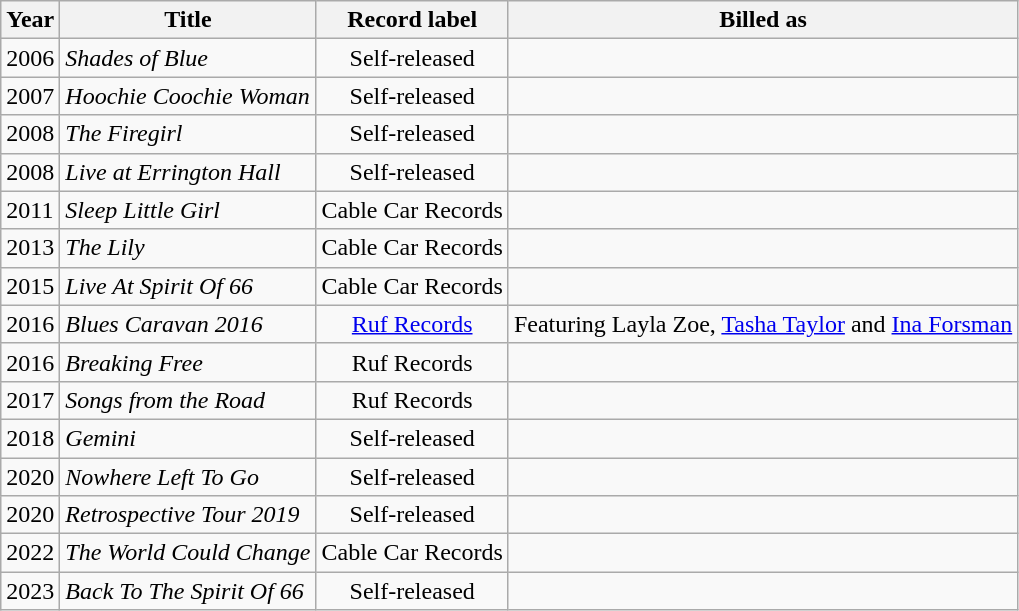<table class="wikitable sortable">
<tr>
<th>Year</th>
<th>Title</th>
<th>Record label</th>
<th>Billed as</th>
</tr>
<tr>
<td>2006</td>
<td><em>Shades of Blue</em></td>
<td style="text-align:center;">Self-released</td>
<td></td>
</tr>
<tr>
<td>2007</td>
<td><em>Hoochie Coochie Woman</em></td>
<td style="text-align:center;">Self-released</td>
<td></td>
</tr>
<tr>
<td>2008</td>
<td><em>The Firegirl</em></td>
<td style="text-align:center;">Self-released</td>
<td></td>
</tr>
<tr>
<td>2008</td>
<td><em>Live at Errington Hall</em></td>
<td style="text-align:center;">Self-released</td>
<td></td>
</tr>
<tr>
<td>2011</td>
<td><em>Sleep Little Girl</em></td>
<td style="text-align:center;">Cable Car Records</td>
<td></td>
</tr>
<tr>
<td>2013</td>
<td><em>The Lily</em></td>
<td style="text-align:center;">Cable Car Records</td>
<td></td>
</tr>
<tr>
<td>2015</td>
<td><em>Live At Spirit Of 66</em></td>
<td style="text-align:center;">Cable Car Records</td>
<td></td>
</tr>
<tr>
<td>2016</td>
<td><em>Blues Caravan 2016</em></td>
<td style="text-align:center;"><a href='#'>Ruf Records</a></td>
<td>Featuring Layla Zoe, <a href='#'>Tasha Taylor</a> and <a href='#'>Ina Forsman</a></td>
</tr>
<tr>
<td>2016</td>
<td><em>Breaking Free</em></td>
<td style="text-align:center;">Ruf Records</td>
<td></td>
</tr>
<tr>
<td>2017</td>
<td><em>Songs from the Road</em></td>
<td style="text-align:center;">Ruf Records</td>
<td></td>
</tr>
<tr>
<td>2018</td>
<td><em>Gemini</em></td>
<td style="text-align:center;">Self-released</td>
<td></td>
</tr>
<tr>
<td>2020</td>
<td><em>Nowhere Left To Go</em></td>
<td style="text-align:center;">Self-released</td>
<td></td>
</tr>
<tr>
<td>2020</td>
<td><em>Retrospective Tour 2019</em></td>
<td style="text-align:center;">Self-released</td>
<td></td>
</tr>
<tr>
<td>2022</td>
<td><em>The World Could Change</em></td>
<td style="text-align:center;">Cable Car Records</td>
<td></td>
</tr>
<tr>
<td>2023</td>
<td><em>Back To The Spirit Of 66</em></td>
<td style="text-align:center;">Self-released</td>
<td></td>
</tr>
</table>
